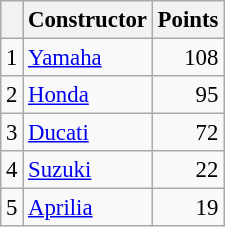<table class="wikitable" style="font-size: 95%;">
<tr>
<th></th>
<th>Constructor</th>
<th>Points</th>
</tr>
<tr>
<td align=center>1</td>
<td> <a href='#'>Yamaha</a></td>
<td align=right>108</td>
</tr>
<tr>
<td align=center>2</td>
<td> <a href='#'>Honda</a></td>
<td align=right>95</td>
</tr>
<tr>
<td align=center>3</td>
<td> <a href='#'>Ducati</a></td>
<td align=right>72</td>
</tr>
<tr>
<td align=center>4</td>
<td> <a href='#'>Suzuki</a></td>
<td align=right>22</td>
</tr>
<tr>
<td align=center>5</td>
<td> <a href='#'>Aprilia</a></td>
<td align=right>19</td>
</tr>
</table>
